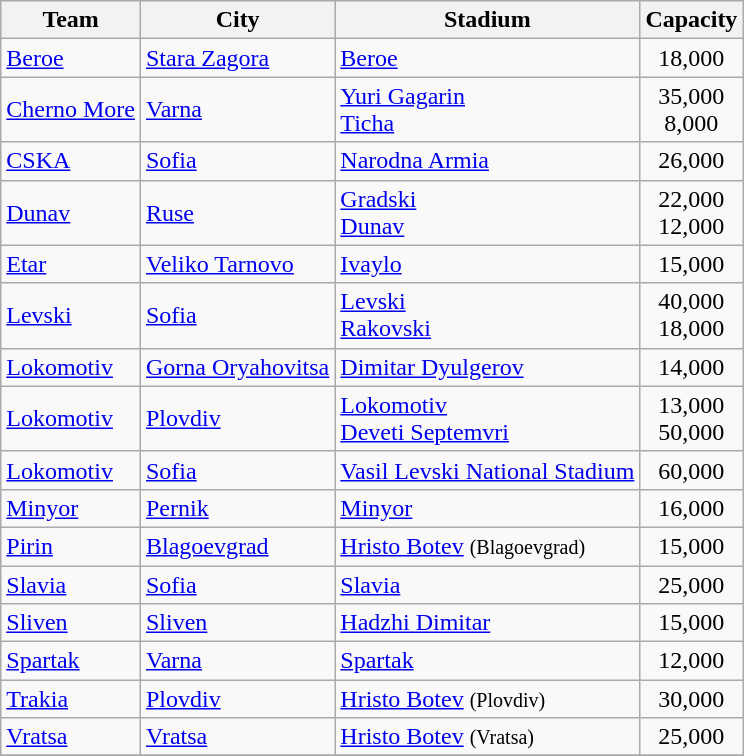<table class="wikitable sortable">
<tr>
<th>Team</th>
<th>City</th>
<th>Stadium</th>
<th>Capacity</th>
</tr>
<tr>
<td><a href='#'>Beroe</a></td>
<td><a href='#'>Stara Zagora</a></td>
<td><a href='#'>Beroe</a></td>
<td align=center>18,000</td>
</tr>
<tr>
<td><a href='#'>Cherno More</a></td>
<td><a href='#'>Varna</a></td>
<td><a href='#'>Yuri Gagarin</a><br><a href='#'>Ticha</a></td>
<td align=center>35,000<br>8,000</td>
</tr>
<tr>
<td><a href='#'>CSKA</a></td>
<td><a href='#'>Sofia</a></td>
<td><a href='#'>Narodna Armia</a></td>
<td align=center>26,000</td>
</tr>
<tr>
<td><a href='#'>Dunav</a></td>
<td><a href='#'>Ruse</a></td>
<td><a href='#'>Gradski</a><br><a href='#'>Dunav</a></td>
<td align=center>22,000<br>12,000</td>
</tr>
<tr>
<td><a href='#'>Etar</a></td>
<td><a href='#'>Veliko Tarnovo</a></td>
<td><a href='#'>Ivaylo</a></td>
<td align="center">15,000</td>
</tr>
<tr>
<td><a href='#'>Levski</a></td>
<td><a href='#'>Sofia</a></td>
<td><a href='#'>Levski</a><br><a href='#'>Rakovski</a></td>
<td align="center">40,000<br>18,000</td>
</tr>
<tr>
<td><a href='#'>Lokomotiv</a></td>
<td><a href='#'>Gorna Oryahovitsa</a></td>
<td><a href='#'>Dimitar Dyulgerov</a></td>
<td align=center>14,000</td>
</tr>
<tr>
<td><a href='#'>Lokomotiv</a></td>
<td><a href='#'>Plovdiv</a></td>
<td><a href='#'>Lokomotiv</a><br><a href='#'>Deveti Septemvri</a></td>
<td align="center">13,000<br>50,000</td>
</tr>
<tr>
<td><a href='#'>Lokomotiv</a></td>
<td><a href='#'>Sofia</a></td>
<td><a href='#'>Vasil Levski National Stadium</a></td>
<td align="center">60,000</td>
</tr>
<tr>
<td><a href='#'>Minyor</a></td>
<td><a href='#'>Pernik</a></td>
<td><a href='#'>Minyor</a></td>
<td align=center>16,000</td>
</tr>
<tr>
<td><a href='#'>Pirin</a></td>
<td><a href='#'>Blagoevgrad</a></td>
<td><a href='#'>Hristo Botev</a> <small>(Blagoevgrad)</small></td>
<td align="center">15,000</td>
</tr>
<tr>
<td><a href='#'>Slavia</a></td>
<td><a href='#'>Sofia</a></td>
<td><a href='#'>Slavia</a></td>
<td align=center>25,000</td>
</tr>
<tr>
<td><a href='#'>Sliven</a></td>
<td><a href='#'>Sliven</a></td>
<td><a href='#'>Hadzhi Dimitar</a></td>
<td align=center>15,000</td>
</tr>
<tr>
<td><a href='#'>Spartak</a></td>
<td><a href='#'>Varna</a></td>
<td><a href='#'>Spartak</a></td>
<td align=center>12,000</td>
</tr>
<tr>
<td><a href='#'>Trakia</a></td>
<td><a href='#'>Plovdiv</a></td>
<td><a href='#'>Hristo Botev</a> <small>(Plovdiv)</small></td>
<td align="center">30,000</td>
</tr>
<tr>
<td><a href='#'>Vratsa</a></td>
<td><a href='#'>Vratsa</a></td>
<td><a href='#'>Hristo Botev</a> <small>(Vratsa)</small></td>
<td align=center>25,000</td>
</tr>
<tr>
</tr>
</table>
